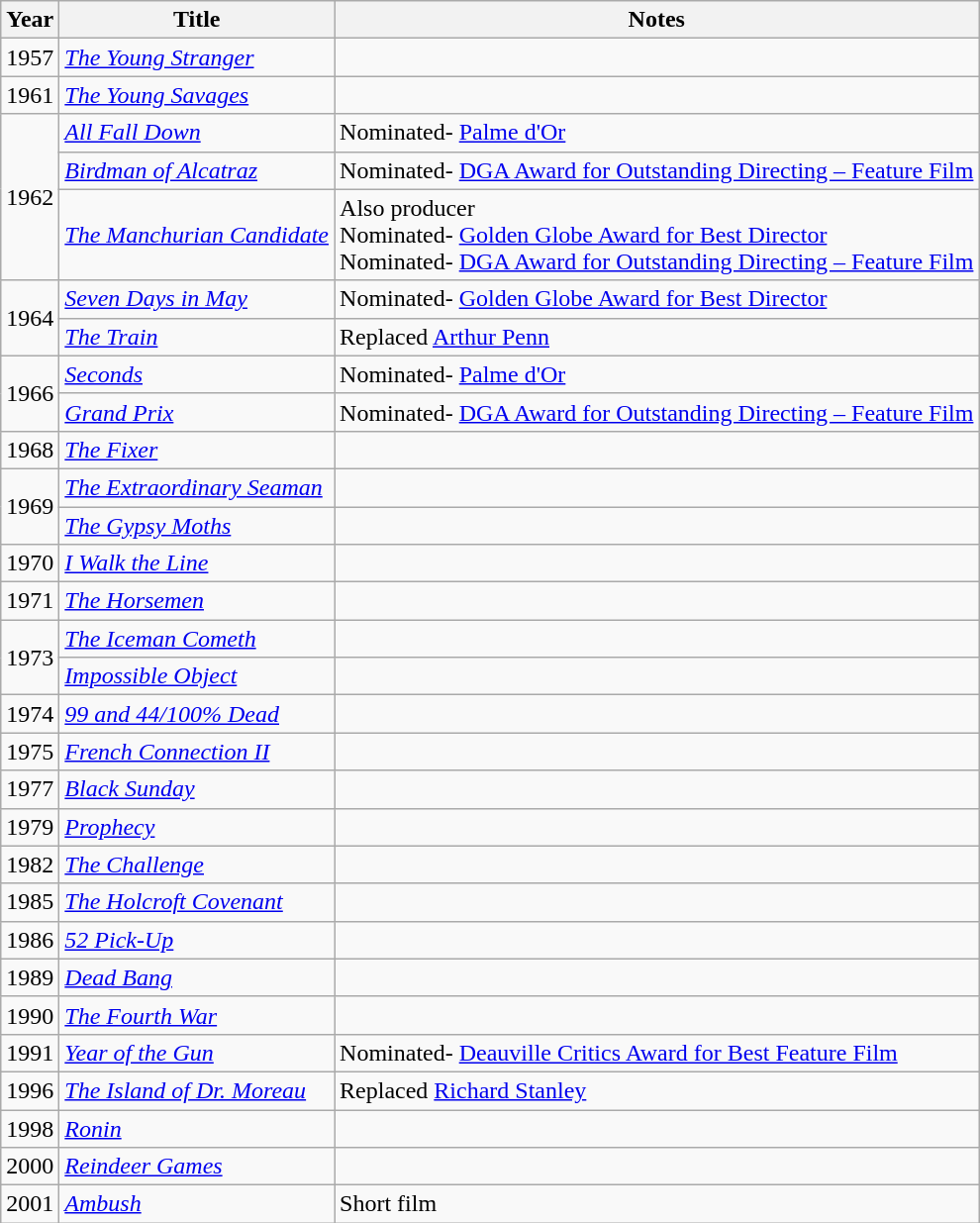<table class="wikitable">
<tr>
<th>Year</th>
<th>Title</th>
<th>Notes</th>
</tr>
<tr>
<td>1957</td>
<td><em><a href='#'>The Young Stranger</a></em></td>
<td></td>
</tr>
<tr>
<td>1961</td>
<td><em><a href='#'>The Young Savages</a></em></td>
<td></td>
</tr>
<tr>
<td rowspan="3">1962</td>
<td><em><a href='#'>All Fall Down</a></em></td>
<td>Nominated- <a href='#'>Palme d'Or</a></td>
</tr>
<tr>
<td><em><a href='#'>Birdman of Alcatraz</a></em></td>
<td>Nominated- <a href='#'>DGA Award for Outstanding Directing – Feature Film</a></td>
</tr>
<tr>
<td><em><a href='#'>The Manchurian Candidate</a></em></td>
<td>Also producer<br>Nominated- <a href='#'>Golden Globe Award for Best Director</a><br>Nominated- <a href='#'>DGA Award for Outstanding Directing – Feature Film</a></td>
</tr>
<tr>
<td rowspan="2">1964</td>
<td><em><a href='#'>Seven Days in May</a></em></td>
<td>Nominated- <a href='#'>Golden Globe Award for Best Director</a></td>
</tr>
<tr>
<td><em><a href='#'>The Train</a></em></td>
<td>Replaced <a href='#'>Arthur Penn</a></td>
</tr>
<tr>
<td rowspan="2">1966</td>
<td><em><a href='#'>Seconds</a></em></td>
<td>Nominated- <a href='#'>Palme d'Or</a></td>
</tr>
<tr>
<td><em><a href='#'>Grand Prix</a></em></td>
<td>Nominated- <a href='#'>DGA Award for Outstanding Directing – Feature Film</a></td>
</tr>
<tr>
<td>1968</td>
<td><em><a href='#'>The Fixer</a></em></td>
<td></td>
</tr>
<tr>
<td rowspan="2">1969</td>
<td><em><a href='#'>The Extraordinary Seaman</a></em></td>
<td></td>
</tr>
<tr>
<td><em><a href='#'>The Gypsy Moths</a></em></td>
<td></td>
</tr>
<tr>
<td>1970</td>
<td><em><a href='#'>I Walk the Line</a></em></td>
<td></td>
</tr>
<tr>
<td>1971</td>
<td><em><a href='#'>The Horsemen</a></em></td>
<td></td>
</tr>
<tr>
<td rowspan="2">1973</td>
<td><em><a href='#'>The Iceman Cometh</a></em></td>
<td></td>
</tr>
<tr>
<td><em><a href='#'>Impossible Object</a></em></td>
<td></td>
</tr>
<tr>
<td>1974</td>
<td><em><a href='#'>99 and 44/100% Dead</a></em></td>
<td></td>
</tr>
<tr>
<td>1975</td>
<td><em><a href='#'>French Connection II</a></em></td>
<td></td>
</tr>
<tr>
<td>1977</td>
<td><em><a href='#'>Black Sunday</a></em></td>
<td></td>
</tr>
<tr>
<td>1979</td>
<td><em><a href='#'>Prophecy</a></em></td>
<td></td>
</tr>
<tr>
<td>1982</td>
<td><em><a href='#'>The Challenge</a></em></td>
<td></td>
</tr>
<tr>
<td>1985</td>
<td><em><a href='#'>The Holcroft Covenant</a></em></td>
<td></td>
</tr>
<tr>
<td>1986</td>
<td><em><a href='#'>52 Pick-Up</a></em></td>
<td></td>
</tr>
<tr>
<td>1989</td>
<td><em><a href='#'>Dead Bang</a></em></td>
<td></td>
</tr>
<tr>
<td>1990</td>
<td><em><a href='#'>The Fourth War</a></em></td>
<td></td>
</tr>
<tr>
<td>1991</td>
<td><em><a href='#'>Year of the Gun</a></em></td>
<td>Nominated- <a href='#'>Deauville Critics Award for Best Feature Film</a></td>
</tr>
<tr>
<td>1996</td>
<td><em><a href='#'>The Island of Dr. Moreau</a></em></td>
<td>Replaced <a href='#'>Richard Stanley</a></td>
</tr>
<tr>
<td>1998</td>
<td><em><a href='#'>Ronin</a></em></td>
<td></td>
</tr>
<tr>
<td>2000</td>
<td><em><a href='#'>Reindeer Games</a></em></td>
<td></td>
</tr>
<tr>
<td>2001</td>
<td><em><a href='#'>Ambush</a></em></td>
<td>Short film</td>
</tr>
</table>
